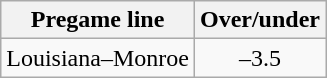<table class="wikitable" style="margin-right: auto; margin-right: auto; border: none;">
<tr align="center">
<th style=>Pregame line</th>
<th style=>Over/under</th>
</tr>
<tr align="center">
<td>Louisiana–Monroe</td>
<td>–3.5</td>
</tr>
</table>
